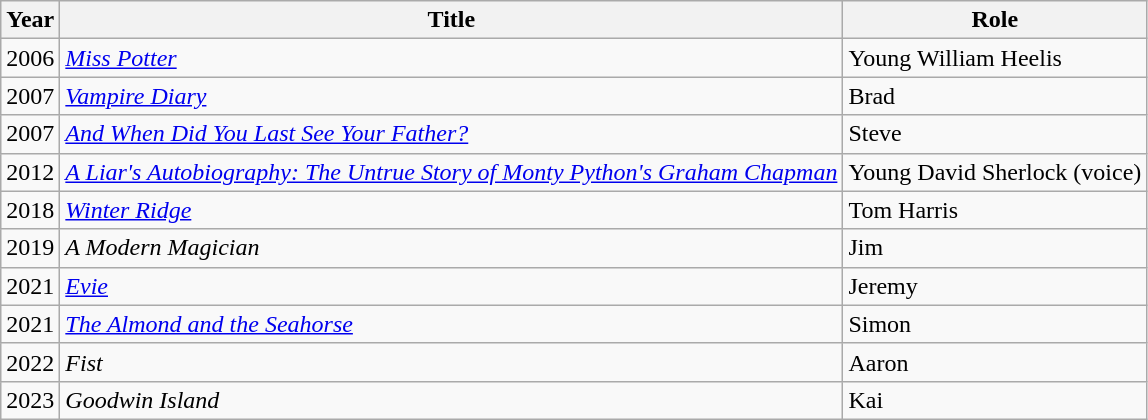<table class="wikitable sortable">
<tr>
<th>Year</th>
<th>Title</th>
<th>Role</th>
</tr>
<tr>
<td>2006</td>
<td><em><a href='#'>Miss Potter</a></em></td>
<td>Young William Heelis</td>
</tr>
<tr>
<td>2007</td>
<td><em><a href='#'>Vampire Diary</a></em></td>
<td>Brad</td>
</tr>
<tr>
<td>2007</td>
<td><em><a href='#'>And When Did You Last See Your Father?</a></em></td>
<td>Steve</td>
</tr>
<tr>
<td>2012</td>
<td><em><a href='#'>A Liar's Autobiography: The Untrue Story of Monty Python's Graham Chapman</a></em></td>
<td>Young David Sherlock (voice)</td>
</tr>
<tr>
<td>2018</td>
<td><em><a href='#'>Winter Ridge</a> </em></td>
<td>Tom Harris</td>
</tr>
<tr>
<td>2019</td>
<td><em>A Modern Magician</em></td>
<td>Jim</td>
</tr>
<tr>
<td>2021</td>
<td><em><a href='#'>Evie</a></em></td>
<td>Jeremy</td>
</tr>
<tr>
<td>2021</td>
<td><em><a href='#'>The Almond and the Seahorse</a></em></td>
<td>Simon</td>
</tr>
<tr>
<td>2022</td>
<td><em>Fist</em></td>
<td>Aaron</td>
</tr>
<tr>
<td>2023</td>
<td><em>Goodwin Island</em></td>
<td>Kai</td>
</tr>
</table>
